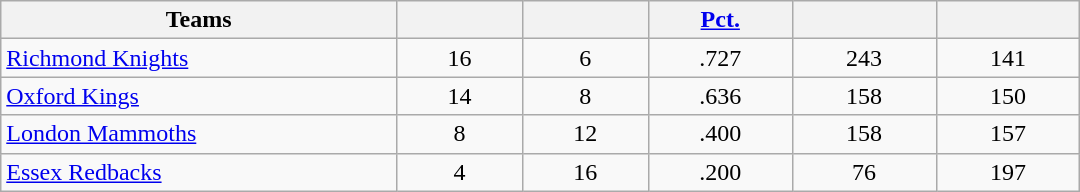<table class="wikitable sortable" width="57%" style="text-align:center;">
<tr>
<th width="22%">Teams</th>
<th width="7%"></th>
<th width="7%"></th>
<th width="8%"><a href='#'>Pct.</a></th>
<th width="8%"></th>
<th width="8%"></th>
</tr>
<tr>
<td align=left><a href='#'>Richmond Knights</a></td>
<td>16</td>
<td>6</td>
<td>.727</td>
<td>243</td>
<td>141</td>
</tr>
<tr>
<td align=left><a href='#'>Oxford Kings</a></td>
<td>14</td>
<td>8</td>
<td>.636</td>
<td>158</td>
<td>150</td>
</tr>
<tr>
<td align=left><a href='#'>London Mammoths</a></td>
<td>8</td>
<td>12</td>
<td>.400</td>
<td>158</td>
<td>157</td>
</tr>
<tr>
<td align=left><a href='#'>Essex Redbacks</a></td>
<td>4</td>
<td>16</td>
<td>.200</td>
<td>76</td>
<td>197</td>
</tr>
</table>
